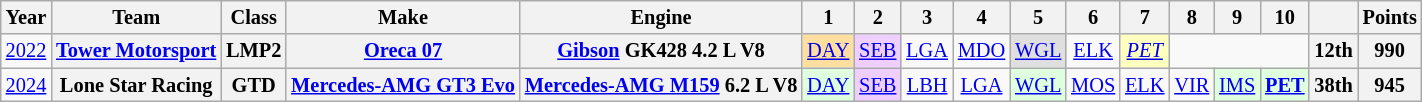<table class="wikitable" style="text-align:center; font-size:85%">
<tr>
<th>Year</th>
<th>Team</th>
<th>Class</th>
<th>Make</th>
<th>Engine</th>
<th>1</th>
<th>2</th>
<th>3</th>
<th>4</th>
<th>5</th>
<th>6</th>
<th>7</th>
<th>8</th>
<th>9</th>
<th>10</th>
<th></th>
<th>Points</th>
</tr>
<tr>
<td><a href='#'>2022</a></td>
<th nowrap><a href='#'>Tower Motorsport</a></th>
<th>LMP2</th>
<th nowrap><a href='#'>Oreca 07</a></th>
<th nowrap><a href='#'>Gibson</a> GK428 4.2 L V8</th>
<td style="background:#FFDF9F;"><a href='#'>DAY</a><br></td>
<td style="background:#EFCFFF;"><a href='#'>SEB</a><br></td>
<td><a href='#'>LGA</a></td>
<td><a href='#'>MDO</a></td>
<td style="background:#DFDFDF;"><a href='#'>WGL</a><br></td>
<td><a href='#'>ELK</a></td>
<td style="background:#FFFFBF"><em><a href='#'>PET</a></em><br></td>
<td colspan=3></td>
<th>12th</th>
<th>990</th>
</tr>
<tr>
<td><a href='#'>2024</a></td>
<th nowrap>Lone Star Racing</th>
<th>GTD</th>
<th nowrap><a href='#'>Mercedes-AMG GT3 Evo</a></th>
<th nowrap><a href='#'>Mercedes-AMG M159</a> 6.2 L V8</th>
<td style="background:#DFFFDF;"><a href='#'>DAY</a><br></td>
<td style="background:#EFCFFF;"><a href='#'>SEB</a><br></td>
<td><a href='#'>LBH</a></td>
<td><a href='#'>LGA</a></td>
<td style="background:#DFFFDF;"><a href='#'>WGL</a><br></td>
<td><a href='#'>MOS</a></td>
<td><a href='#'>ELK</a></td>
<td><a href='#'>VIR</a></td>
<td style="background:#DFFFDF;"><a href='#'>IMS</a><br></td>
<td style="background:#DFFFDF;"><strong><a href='#'>PET</a></strong><br></td>
<th>38th</th>
<th>945</th>
</tr>
</table>
